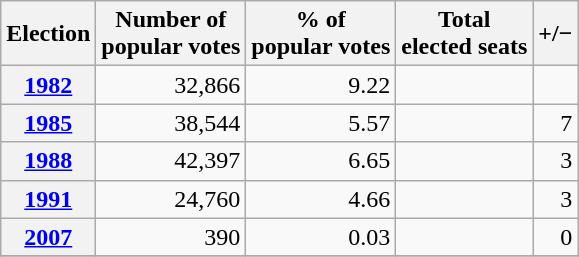<table class="wikitable" style="text-align: right;">
<tr align=center>
<th>Election</th>
<th>Number of<br>popular votes</th>
<th>% of<br>popular votes</th>
<th>Total<br>elected seats</th>
<th>+/−</th>
</tr>
<tr>
<th><a href='#'>1982</a></th>
<td>32,866</td>
<td>9.22</td>
<td></td>
<td></td>
</tr>
<tr>
<th><a href='#'>1985</a></th>
<td>38,544</td>
<td>5.57</td>
<td></td>
<td>7</td>
</tr>
<tr>
<th><a href='#'>1988</a></th>
<td>42,397</td>
<td>6.65</td>
<td></td>
<td>3</td>
</tr>
<tr>
<th><a href='#'>1991</a></th>
<td>24,760</td>
<td>4.66</td>
<td></td>
<td>3</td>
</tr>
<tr>
<th><a href='#'>2007</a></th>
<td>390</td>
<td>0.03</td>
<td></td>
<td>0</td>
</tr>
<tr>
</tr>
</table>
